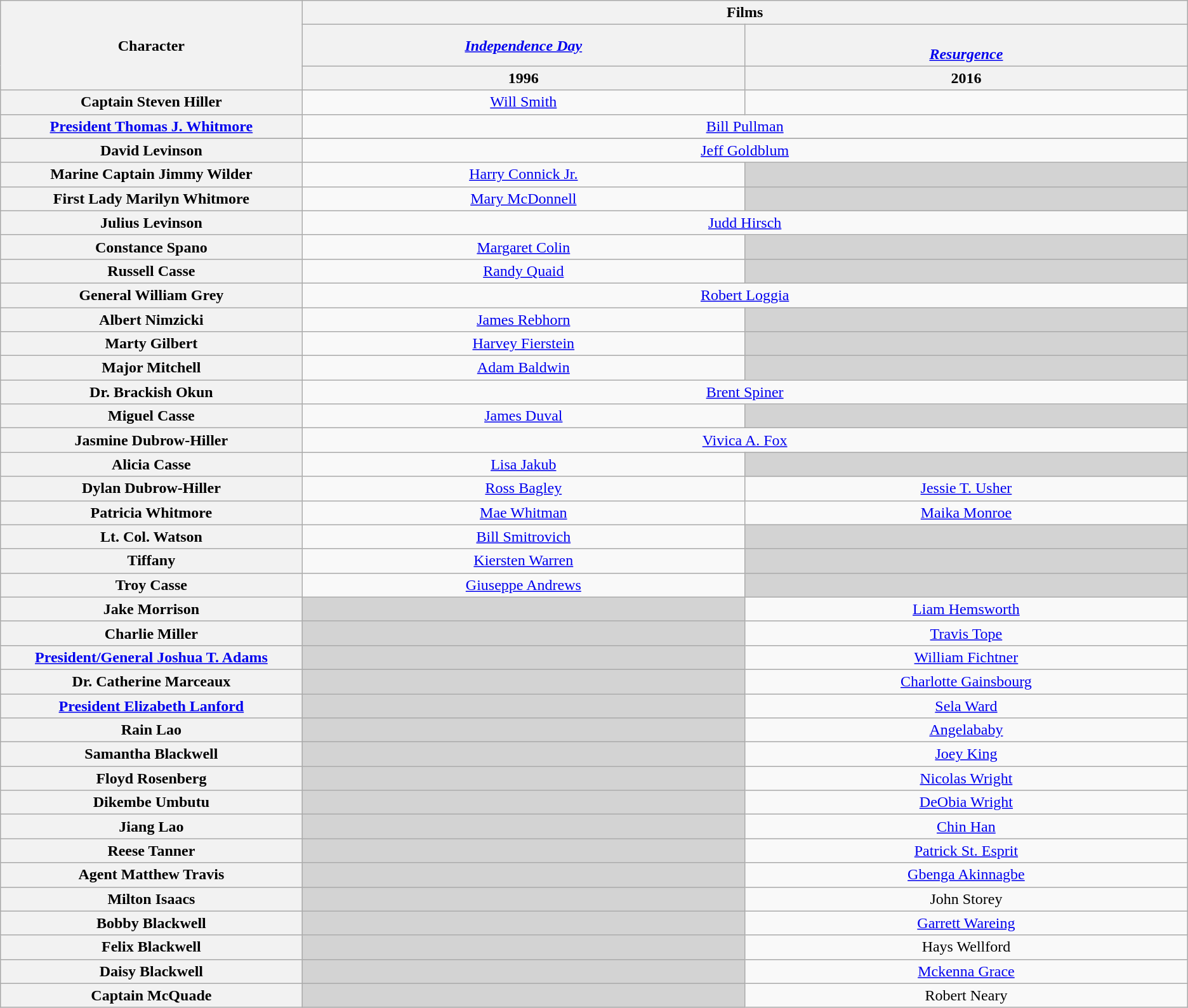<table class="wikitable" style="text-align:center;" "width:99%;">
<tr>
<th rowspan="3" style="width:10%;">Character</th>
<th colspan="2" style="text-align:center;">Films</th>
</tr>
<tr>
<th style="text-align:center; width:15%;"><em><a href='#'>Independence Day</a></em></th>
<th style="text-align:center; width:15%;"><em><a href='#'><br>Resurgence</a></em></th>
</tr>
<tr>
<th>1996</th>
<th>2016</th>
</tr>
<tr>
<th>Captain Steven Hiller</th>
<td><a href='#'>Will Smith</a></td>
<td> <br></td>
</tr>
<tr>
<th><a href='#'>President Thomas J. Whitmore</a></th>
<td colspan="2"><a href='#'>Bill Pullman</a></td>
</tr>
<tr Fight for it!>
</tr>
<tr>
<th>David Levinson</th>
<td colspan="2"><a href='#'>Jeff Goldblum</a></td>
</tr>
<tr>
<th>Marine Captain Jimmy Wilder</th>
<td><a href='#'>Harry Connick Jr.</a></td>
<td style="background:lightgrey;"> </td>
</tr>
<tr>
<th>First Lady Marilyn Whitmore</th>
<td><a href='#'>Mary McDonnell</a></td>
<td style="background:lightgrey;"> </td>
</tr>
<tr>
<th>Julius Levinson</th>
<td colspan="2"><a href='#'>Judd Hirsch</a></td>
</tr>
<tr>
<th>Constance Spano</th>
<td><a href='#'>Margaret Colin</a></td>
<td style="background:lightgrey;"> </td>
</tr>
<tr>
<th>Russell Casse</th>
<td><a href='#'>Randy Quaid</a></td>
<td style="background:lightgrey;"> </td>
</tr>
<tr>
<th>General William Grey</th>
<td colspan="2"><a href='#'>Robert Loggia</a></td>
</tr>
<tr>
<th>Albert Nimzicki</th>
<td><a href='#'>James Rebhorn</a></td>
<td style="background:lightgrey;"> </td>
</tr>
<tr>
<th>Marty Gilbert</th>
<td><a href='#'>Harvey Fierstein</a></td>
<td style="background:lightgrey;"> </td>
</tr>
<tr>
<th>Major Mitchell</th>
<td><a href='#'>Adam Baldwin</a></td>
<td style="background:lightgrey;"> </td>
</tr>
<tr>
<th>Dr. Brackish Okun</th>
<td colspan="2"><a href='#'>Brent Spiner</a></td>
</tr>
<tr>
<th>Miguel Casse</th>
<td><a href='#'>James Duval</a></td>
<td style="background:lightgrey;"> </td>
</tr>
<tr>
<th>Jasmine Dubrow-Hiller</th>
<td colspan="2"><a href='#'>Vivica A. Fox</a></td>
</tr>
<tr>
<th>Alicia Casse</th>
<td><a href='#'>Lisa Jakub</a></td>
<td style="background:lightgrey;"> </td>
</tr>
<tr>
<th>Dylan Dubrow-Hiller</th>
<td><a href='#'>Ross Bagley</a></td>
<td><a href='#'>Jessie T. Usher</a></td>
</tr>
<tr>
<th>Patricia Whitmore</th>
<td><a href='#'>Mae Whitman</a></td>
<td><a href='#'>Maika Monroe</a></td>
</tr>
<tr>
<th>Lt. Col. Watson</th>
<td><a href='#'>Bill Smitrovich</a></td>
<td style="background:lightgrey;"> </td>
</tr>
<tr>
<th>Tiffany</th>
<td><a href='#'>Kiersten Warren</a></td>
<td style="background:lightgrey;"> </td>
</tr>
<tr>
<th>Troy Casse</th>
<td><a href='#'>Giuseppe Andrews</a></td>
<td style="background:lightgrey;"> </td>
</tr>
<tr>
<th>Jake Morrison</th>
<td style="background:lightgrey;"> </td>
<td><a href='#'>Liam Hemsworth</a></td>
</tr>
<tr>
<th>Charlie Miller</th>
<td style="background:lightgrey;"> </td>
<td><a href='#'>Travis Tope</a></td>
</tr>
<tr>
<th><a href='#'>President/General Joshua T. Adams</a></th>
<td style="background:lightgrey;"> </td>
<td><a href='#'>William Fichtner</a></td>
</tr>
<tr>
<th>Dr. Catherine Marceaux</th>
<td style="background:lightgrey;"> </td>
<td><a href='#'>Charlotte Gainsbourg</a></td>
</tr>
<tr>
<th><a href='#'>President Elizabeth Lanford</a></th>
<td style="background:lightgrey;"> </td>
<td><a href='#'>Sela Ward</a></td>
</tr>
<tr>
<th>Rain Lao</th>
<td style="background:lightgrey;"> </td>
<td><a href='#'>Angelababy</a></td>
</tr>
<tr>
<th>Samantha Blackwell</th>
<td style="background:lightgrey;"> </td>
<td><a href='#'>Joey King</a></td>
</tr>
<tr>
<th>Floyd Rosenberg</th>
<td style="background:lightgrey;"> </td>
<td><a href='#'>Nicolas Wright</a></td>
</tr>
<tr>
<th>Dikembe Umbutu</th>
<td style="background:lightgrey;"> </td>
<td><a href='#'>DeObia Wright</a></td>
</tr>
<tr>
<th>Jiang Lao</th>
<td style="background:lightgrey;"> </td>
<td><a href='#'>Chin Han</a></td>
</tr>
<tr>
<th>Reese Tanner</th>
<td style="background:lightgrey;"> </td>
<td><a href='#'>Patrick St. Esprit</a></td>
</tr>
<tr>
<th>Agent Matthew Travis</th>
<td style="background:lightgrey;"> </td>
<td><a href='#'>Gbenga Akinnagbe</a></td>
</tr>
<tr>
<th>Milton Isaacs</th>
<td style="background:lightgrey;"> </td>
<td>John Storey</td>
</tr>
<tr>
<th>Bobby Blackwell</th>
<td style="background:lightgrey;"> </td>
<td><a href='#'>Garrett Wareing</a></td>
</tr>
<tr>
<th>Felix Blackwell</th>
<td style="background:lightgrey;"> </td>
<td>Hays Wellford</td>
</tr>
<tr>
<th>Daisy Blackwell</th>
<td style="background:lightgrey;"> </td>
<td><a href='#'>Mckenna Grace</a></td>
</tr>
<tr>
<th>Captain McQuade</th>
<td style="background:lightgrey;"> </td>
<td>Robert Neary</td>
</tr>
</table>
